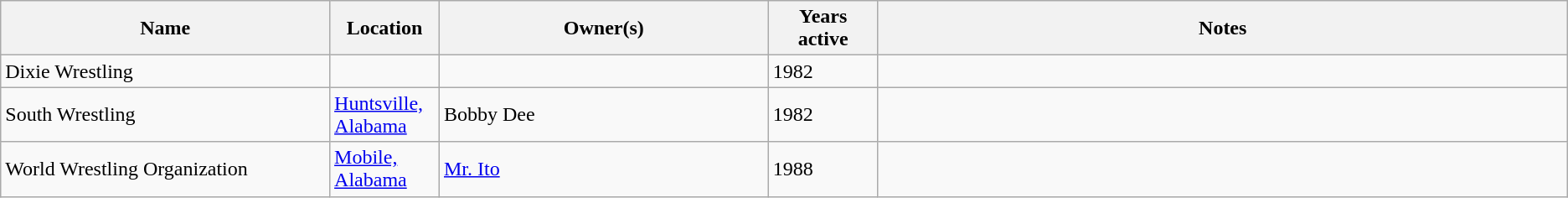<table class=wikitable>
<tr>
<th width="21%">Name</th>
<th width="7%">Location</th>
<th width="21%">Owner(s)</th>
<th width="7%">Years active</th>
<th width="55%">Notes</th>
</tr>
<tr valign="top">
<td>Dixie Wrestling</td>
<td></td>
<td></td>
<td>1982</td>
<td></td>
</tr>
<tr>
<td>South Wrestling</td>
<td><a href='#'>Huntsville, Alabama</a></td>
<td>Bobby Dee</td>
<td>1982</td>
<td></td>
</tr>
<tr>
<td>World Wrestling Organization</td>
<td><a href='#'>Mobile, Alabama</a></td>
<td><a href='#'>Mr. Ito</a></td>
<td>1988</td>
<td><br></td>
</tr>
</table>
